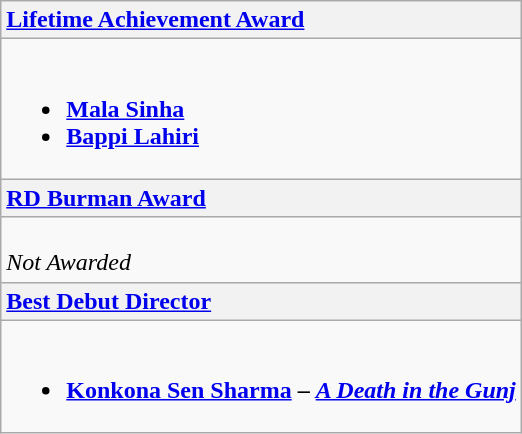<table class="wikitable">
<tr>
<th colspan=2; style="text-align: left;"><a href='#'>Lifetime Achievement Award</a></th>
</tr>
<tr>
<td colspan=3><br><ul><li><strong><a href='#'>Mala Sinha</a></strong></li><li><strong><a href='#'>Bappi Lahiri</a></strong></li></ul></td>
</tr>
<tr>
<th colspan=2; style="text-align: left;"><a href='#'>RD Burman Award</a></th>
</tr>
<tr>
<td colspan=2><br><em>Not Awarded</em></td>
</tr>
<tr>
<th colspan=2; style="text-align: left;"><a href='#'>Best Debut Director</a></th>
</tr>
<tr>
<td colspan=2><br><ul><li><strong><a href='#'>Konkona Sen Sharma</a> – <em><a href='#'>A Death in the Gunj</a><strong><em></li></ul></td>
</tr>
</table>
